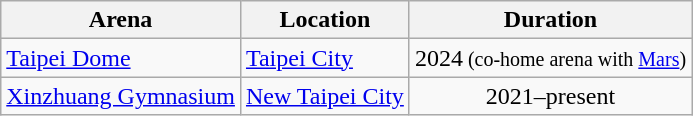<table class="wikitable">
<tr>
<th>Arena</th>
<th>Location</th>
<th>Duration</th>
</tr>
<tr>
<td><a href='#'>Taipei Dome</a></td>
<td><a href='#'>Taipei City</a></td>
<td style="text-align:center;">2024<small> (co-home arena with <a href='#'>Mars</a>) </small></td>
</tr>
<tr>
<td><a href='#'>Xinzhuang Gymnasium</a></td>
<td><a href='#'>New Taipei City</a></td>
<td style="text-align:center;">2021–present</td>
</tr>
</table>
